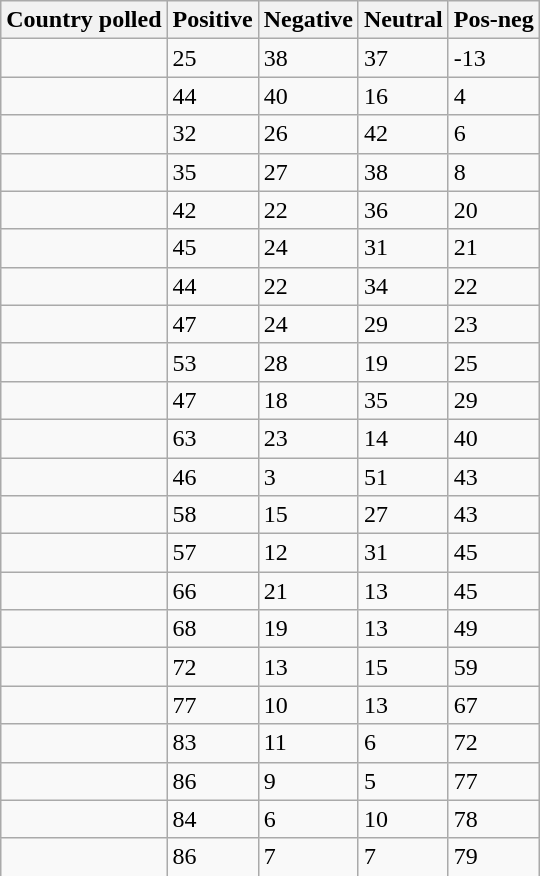<table class="wikitable sortable" style="border:1px black; float:right; margin-left:1em;">
<tr>
<th>Country polled</th>
<th>Positive</th>
<th>Negative</th>
<th>Neutral</th>
<th>Pos-neg</th>
</tr>
<tr>
<td></td>
<td>25</td>
<td>38</td>
<td>37</td>
<td><span>-13</span></td>
</tr>
<tr>
<td></td>
<td>44</td>
<td>40</td>
<td>16</td>
<td>4</td>
</tr>
<tr>
<td></td>
<td>32</td>
<td>26</td>
<td>42</td>
<td>6</td>
</tr>
<tr>
<td></td>
<td>35</td>
<td>27</td>
<td>38</td>
<td>8</td>
</tr>
<tr>
<td></td>
<td>42</td>
<td>22</td>
<td>36</td>
<td>20</td>
</tr>
<tr>
<td></td>
<td>45</td>
<td>24</td>
<td>31</td>
<td>21</td>
</tr>
<tr>
<td></td>
<td>44</td>
<td>22</td>
<td>34</td>
<td>22</td>
</tr>
<tr>
<td></td>
<td>47</td>
<td>24</td>
<td>29</td>
<td>23</td>
</tr>
<tr>
<td></td>
<td>53</td>
<td>28</td>
<td>19</td>
<td>25</td>
</tr>
<tr>
<td></td>
<td>47</td>
<td>18</td>
<td>35</td>
<td>29</td>
</tr>
<tr>
<td></td>
<td>63</td>
<td>23</td>
<td>14</td>
<td>40</td>
</tr>
<tr>
<td></td>
<td>46</td>
<td>3</td>
<td>51</td>
<td>43</td>
</tr>
<tr>
<td></td>
<td>58</td>
<td>15</td>
<td>27</td>
<td>43</td>
</tr>
<tr>
<td></td>
<td>57</td>
<td>12</td>
<td>31</td>
<td>45</td>
</tr>
<tr>
<td></td>
<td>66</td>
<td>21</td>
<td>13</td>
<td>45</td>
</tr>
<tr>
<td></td>
<td>68</td>
<td>19</td>
<td>13</td>
<td>49</td>
</tr>
<tr>
<td></td>
<td>72</td>
<td>13</td>
<td>15</td>
<td>59</td>
</tr>
<tr>
<td></td>
<td>77</td>
<td>10</td>
<td>13</td>
<td>67</td>
</tr>
<tr>
<td></td>
<td>83</td>
<td>11</td>
<td>6</td>
<td>72</td>
</tr>
<tr>
<td></td>
<td>86</td>
<td>9</td>
<td>5</td>
<td>77</td>
</tr>
<tr>
<td></td>
<td>84</td>
<td>6</td>
<td>10</td>
<td>78</td>
</tr>
<tr>
<td></td>
<td>86</td>
<td>7</td>
<td>7</td>
<td>79</td>
</tr>
<tr>
</tr>
</table>
